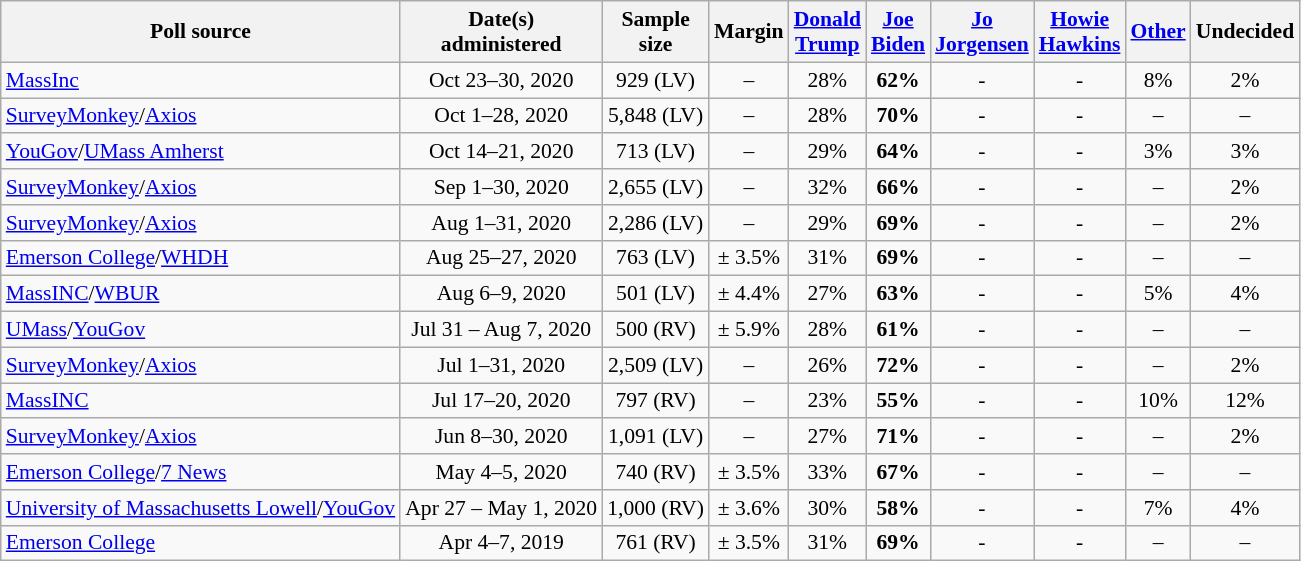<table class="wikitable sortable" style="text-align:center;font-size:90%;line-height:17px">
<tr>
<th>Poll source</th>
<th>Date(s)<br>administered</th>
<th>Sample<br>size</th>
<th>Margin<br></th>
<th class="unsortable"><a href='#'>Donald<br>Trump</a><br></th>
<th class="unsortable"><a href='#'>Joe<br>Biden</a><br></th>
<th class="unsortable"><a href='#'>Jo<br>Jorgensen</a><br></th>
<th class="unsortable"><a href='#'>Howie<br>Hawkins</a><br></th>
<th class="unsortable"><a href='#'>Other</a></th>
<th class="unsortable">Undecided</th>
</tr>
<tr>
<td style="text-align:left;"><a href='#'>MassInc</a></td>
<td>Oct 23–30, 2020</td>
<td>929 (LV)</td>
<td>–</td>
<td>28%</td>
<td><strong>62%</strong></td>
<td>-</td>
<td>-</td>
<td>8%</td>
<td>2%</td>
</tr>
<tr>
<td style="text-align:left;"><a href='#'>SurveyMonkey</a>/<a href='#'>Axios</a></td>
<td>Oct 1–28, 2020</td>
<td>5,848 (LV)</td>
<td>–</td>
<td>28%</td>
<td><strong>70%</strong></td>
<td>-</td>
<td>-</td>
<td>–</td>
<td>–</td>
</tr>
<tr>
<td style="text-align:left;"><a href='#'>YouGov</a>/<a href='#'>UMass Amherst</a></td>
<td>Oct 14–21, 2020</td>
<td>713 (LV)</td>
<td>–</td>
<td>29%</td>
<td><strong>64%</strong></td>
<td>-</td>
<td>-</td>
<td>3%</td>
<td>3%</td>
</tr>
<tr>
<td style="text-align:left;"><a href='#'>SurveyMonkey</a>/<a href='#'>Axios</a></td>
<td>Sep 1–30, 2020</td>
<td>2,655 (LV)</td>
<td>–</td>
<td>32%</td>
<td><strong>66%</strong></td>
<td>-</td>
<td>-</td>
<td>–</td>
<td>2%</td>
</tr>
<tr>
<td style="text-align:left;"><a href='#'>SurveyMonkey</a>/<a href='#'>Axios</a></td>
<td>Aug 1–31, 2020</td>
<td>2,286 (LV)</td>
<td>–</td>
<td>29%</td>
<td><strong>69%</strong></td>
<td>-</td>
<td>-</td>
<td>–</td>
<td>2%</td>
</tr>
<tr>
<td style="text-align:left;"><a href='#'>Emerson College</a>/<a href='#'>WHDH</a></td>
<td>Aug 25–27, 2020</td>
<td>763 (LV)</td>
<td>± 3.5%</td>
<td>31%</td>
<td><strong>69%</strong></td>
<td>-</td>
<td>-</td>
<td>–</td>
<td>–</td>
</tr>
<tr>
<td style="text-align:left;"><a href='#'>MassINC</a>/<a href='#'>WBUR</a></td>
<td>Aug 6–9, 2020</td>
<td>501 (LV)</td>
<td>± 4.4%</td>
<td>27%</td>
<td><strong>63%</strong></td>
<td>-</td>
<td>-</td>
<td>5%</td>
<td>4%</td>
</tr>
<tr>
<td style="text-align:left;"><a href='#'>UMass</a>/<a href='#'>YouGov</a></td>
<td>Jul 31 – Aug 7, 2020</td>
<td>500 (RV)</td>
<td>± 5.9%</td>
<td>28%</td>
<td><strong>61%</strong></td>
<td>-</td>
<td>-</td>
<td>–</td>
<td>–</td>
</tr>
<tr>
<td style="text-align:left;"><a href='#'>SurveyMonkey</a>/<a href='#'>Axios</a></td>
<td>Jul 1–31, 2020</td>
<td>2,509 (LV)</td>
<td>–</td>
<td>26%</td>
<td><strong>72%</strong></td>
<td>-</td>
<td>-</td>
<td>–</td>
<td>2%</td>
</tr>
<tr>
<td style="text-align:left;"><a href='#'>MassINC</a></td>
<td>Jul 17–20, 2020</td>
<td>797 (RV)</td>
<td>–</td>
<td>23%</td>
<td><strong>55%</strong></td>
<td>-</td>
<td>-</td>
<td>10%</td>
<td>12%</td>
</tr>
<tr>
<td style="text-align:left;"><a href='#'>SurveyMonkey</a>/<a href='#'>Axios</a></td>
<td>Jun 8–30, 2020</td>
<td>1,091 (LV)</td>
<td>–</td>
<td>27%</td>
<td><strong>71%</strong></td>
<td>-</td>
<td>-</td>
<td>–</td>
<td>2%</td>
</tr>
<tr>
<td style="text-align:left;"><a href='#'>Emerson College</a>/<a href='#'>7 News</a></td>
<td>May 4–5, 2020</td>
<td>740 (RV)</td>
<td>± 3.5%</td>
<td>33%</td>
<td><strong>67%</strong></td>
<td>-</td>
<td>-</td>
<td>–</td>
<td>–</td>
</tr>
<tr>
<td style="text-align:left;"><a href='#'>University of Massachusetts Lowell</a>/<a href='#'>YouGov</a></td>
<td>Apr 27 – May 1, 2020</td>
<td>1,000 (RV)</td>
<td>± 3.6%</td>
<td>30%</td>
<td><strong>58%</strong></td>
<td>-</td>
<td>-</td>
<td>7%</td>
<td>4%</td>
</tr>
<tr>
<td style="text-align:left;"><a href='#'>Emerson College</a></td>
<td>Apr 4–7, 2019</td>
<td>761 (RV)</td>
<td>± 3.5%</td>
<td>31%</td>
<td><strong>69%</strong></td>
<td>-</td>
<td>-</td>
<td>–</td>
<td>–</td>
</tr>
</table>
